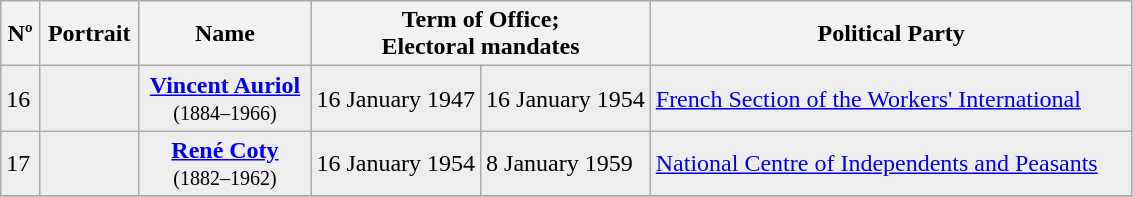<table class="wikitable">
<tr>
<th>Nº</th>
<th>Portrait</th>
<th>Name</th>
<th colspan="2" width="30%">Term of Office;<br>Electoral mandates</th>
<th>Political Party</th>
</tr>
<tr bgcolor="#EEEEEE">
<td>16</td>
<td></td>
<td align="center"><strong><a href='#'>Vincent Auriol</a></strong><br><small>(1884–1966)</small></td>
<td>16 January 1947</td>
<td>16 January 1954</td>
<td><a href='#'>French Section of the Workers' International</a></td>
</tr>
<tr bgcolor="#EEEEEE">
<td>17</td>
<td></td>
<td align="center"><strong><a href='#'>René Coty</a></strong><br><small>(1882–1962)</small></td>
<td>16 January 1954</td>
<td>8 January 1959</td>
<td><a href='#'>National Centre of Independents and Peasants</a></td>
</tr>
<tr>
</tr>
</table>
